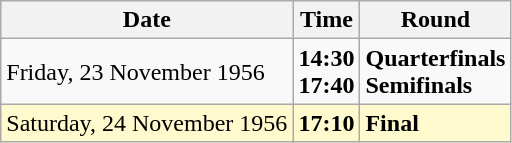<table class="wikitable">
<tr>
<th>Date</th>
<th>Time</th>
<th>Round</th>
</tr>
<tr>
<td>Friday, 23 November 1956</td>
<td><strong>14:30</strong><br><strong>17:40</strong></td>
<td><strong>Quarterfinals</strong><br><strong>Semifinals</strong></td>
</tr>
<tr style=background:lemonchiffon>
<td>Saturday, 24 November 1956</td>
<td><strong>17:10</strong></td>
<td><strong>Final</strong></td>
</tr>
</table>
